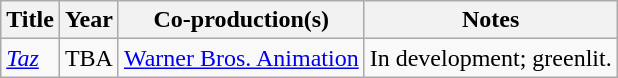<table class="wikitable">
<tr>
<th>Title</th>
<th>Year</th>
<th>Co-production(s)</th>
<th>Notes</th>
</tr>
<tr>
<td><em><a href='#'>Taz</a></em></td>
<td>TBA</td>
<td><a href='#'>Warner Bros. Animation</a></td>
<td>In development; greenlit.</td>
</tr>
</table>
